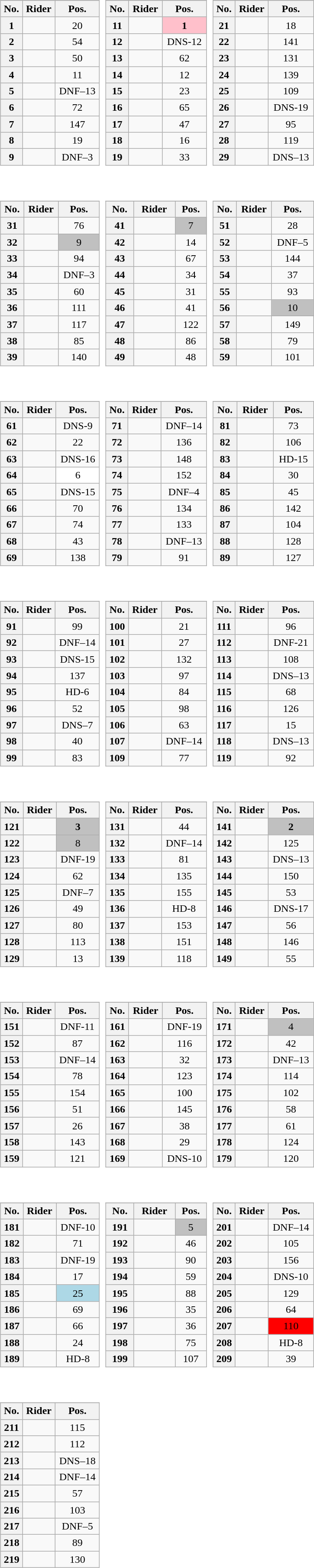<table>
<tr valign="top">
<td style="width:33%;"><br><table class="wikitable plainrowheaders" style="text-align:center; width:97%">
<tr>
</tr>
<tr style="text-align:center;">
<th scope="col">No.</th>
<th scope="col">Rider</th>
<th scope="col">Pos.</th>
</tr>
<tr>
<th scope="row" style="text-align:center;">1</th>
<td style="text-align:left;"></td>
<td>20</td>
</tr>
<tr>
<th scope="row" style="text-align:center;">2</th>
<td style="text-align:left;"></td>
<td>54</td>
</tr>
<tr>
<th scope="row" style="text-align:center;">3</th>
<td style="text-align:left;"></td>
<td>50</td>
</tr>
<tr>
<th scope="row" style="text-align:center;">4</th>
<td style="text-align:left;"></td>
<td>11</td>
</tr>
<tr>
<th scope="row" style="text-align:center;">5</th>
<td style="text-align:left;"></td>
<td>DNF–13</td>
</tr>
<tr>
<th scope="row" style="text-align:center;">6</th>
<td style="text-align:left;"></td>
<td>72</td>
</tr>
<tr>
<th scope="row" style="text-align:center;">7</th>
<td style="text-align:left;"></td>
<td>147</td>
</tr>
<tr>
<th scope="row" style="text-align:center;">8</th>
<td style="text-align:left;"></td>
<td>19</td>
</tr>
<tr>
<th scope="row" style="text-align:center;">9</th>
<td style="text-align:left;"></td>
<td>DNF–3</td>
</tr>
</table>
</td>
<td><br><table class="wikitable plainrowheaders" style="text-align:center; width:97%">
<tr>
</tr>
<tr style="text-align:center;">
<th scope="col">No.</th>
<th scope="col">Rider</th>
<th scope="col">Pos.</th>
</tr>
<tr>
<th scope="row" style="text-align:center;">11</th>
<td style="text-align:left;"></td>
<td style="text-align:center; background:pink;"><strong>1</strong></td>
</tr>
<tr>
<th scope="row" style="text-align:center;">12</th>
<td style="text-align:left;"></td>
<td>DNS-12</td>
</tr>
<tr>
<th scope="row" style="text-align:center;">13</th>
<td style="text-align:left;"></td>
<td>62</td>
</tr>
<tr>
<th scope="row" style="text-align:center;">14</th>
<td style="text-align:left;"></td>
<td>12</td>
</tr>
<tr>
<th scope="row" style="text-align:center;">15</th>
<td style="text-align:left;"></td>
<td>23</td>
</tr>
<tr>
<th scope="row" style="text-align:center;">16</th>
<td style="text-align:left;"> </td>
<td>65</td>
</tr>
<tr>
<th scope="row" style="text-align:center;">17</th>
<td style="text-align:left;"></td>
<td>47</td>
</tr>
<tr>
<th scope="row" style="text-align:center;">18</th>
<td style="text-align:left;"></td>
<td>16</td>
</tr>
<tr>
<th scope="row" style="text-align:center;">19</th>
<td style="text-align:left;"></td>
<td>33</td>
</tr>
</table>
</td>
<td><br><table class="wikitable plainrowheaders" style="text-align:center; width:97%">
<tr>
</tr>
<tr style="text-align:center;">
<th scope="col">No.</th>
<th scope="col">Rider</th>
<th scope="col">Pos.</th>
</tr>
<tr>
<th scope="row" style="text-align:center;">21</th>
<td style="text-align:left;"></td>
<td>18</td>
</tr>
<tr>
<th scope="row" style="text-align:center;">22</th>
<td style="text-align:left;"> </td>
<td>141</td>
</tr>
<tr>
<th scope="row" style="text-align:center;">23</th>
<td style="text-align:left;"> </td>
<td>131</td>
</tr>
<tr>
<th scope="row" style="text-align:center;">24</th>
<td style="text-align:left;"></td>
<td>139</td>
</tr>
<tr>
<th scope="row" style="text-align:center;">25</th>
<td style="text-align:left;"></td>
<td>109</td>
</tr>
<tr>
<th scope="row" style="text-align:center;">26</th>
<td style="text-align:left;"> </td>
<td>DNS-19</td>
</tr>
<tr>
<th scope="row" style="text-align:center;">27</th>
<td style="text-align:left;"></td>
<td>95</td>
</tr>
<tr>
<th scope="row" style="text-align:center;">28</th>
<td style="text-align:left;"> </td>
<td>119</td>
</tr>
<tr>
<th scope="row" style="text-align:center;">29</th>
<td style="text-align:left;"></td>
<td>DNS–13</td>
</tr>
</table>
</td>
</tr>
<tr valign="top">
<td><br><table class="wikitable plainrowheaders" style="text-align:center; width:97%">
<tr>
</tr>
<tr style="text-align:center;">
<th scope="col">No.</th>
<th scope="col">Rider</th>
<th scope="col">Pos.</th>
</tr>
<tr>
<th scope="row" style="text-align:center;">31</th>
<td style="text-align:left;"> </td>
<td>76</td>
</tr>
<tr>
<th scope="row" style="text-align:center;">32</th>
<td style="text-align:left;"></td>
<td style="text-align:center; background:silver;">9</td>
</tr>
<tr>
<th scope="row" style="text-align:center;">33</th>
<td style="text-align:left;"></td>
<td>94</td>
</tr>
<tr>
<th scope="row" style="text-align:center;">34</th>
<td style="text-align:left;"></td>
<td>DNF–3</td>
</tr>
<tr>
<th scope="row" style="text-align:center;">35</th>
<td style="text-align:left;"> </td>
<td>60</td>
</tr>
<tr>
<th scope="row" style="text-align:center;">36</th>
<td style="text-align:left;"></td>
<td>111</td>
</tr>
<tr>
<th scope="row" style="text-align:center;">37</th>
<td style="text-align:left;"></td>
<td>117</td>
</tr>
<tr>
<th scope="row" style="text-align:center;">38</th>
<td style="text-align:left;"></td>
<td>85</td>
</tr>
<tr>
<th scope="row" style="text-align:center;">39</th>
<td style="text-align:left;"> </td>
<td>140</td>
</tr>
</table>
</td>
<td><br><table class="wikitable plainrowheaders" style="text-align:center; width:97%">
<tr>
</tr>
<tr style="text-align:center;">
<th scope="col">No.</th>
<th scope="col">Rider</th>
<th scope="col">Pos.</th>
</tr>
<tr>
<th scope="row" style="text-align:center;">41</th>
<td style="text-align:left;"></td>
<td style="text-align:center; background:silver;">7</td>
</tr>
<tr>
<th scope="row" style="text-align:center;">42</th>
<td style="text-align:left;"></td>
<td>14</td>
</tr>
<tr>
<th scope="row" style="text-align:center;">43</th>
<td style="text-align:left;"></td>
<td>67</td>
</tr>
<tr>
<th scope="row" style="text-align:center;">44</th>
<td style="text-align:left;"> </td>
<td>34</td>
</tr>
<tr>
<th scope="row" style="text-align:center;">45</th>
<td style="text-align:left;"> </td>
<td>31</td>
</tr>
<tr>
<th scope="row" style="text-align:center;">46</th>
<td style="text-align:left;"></td>
<td>41</td>
</tr>
<tr>
<th scope="row" style="text-align:center;">47</th>
<td style="text-align:left;"></td>
<td>122</td>
</tr>
<tr>
<th scope="row" style="text-align:center;">48</th>
<td style="text-align:left;"> </td>
<td>86</td>
</tr>
<tr>
<th scope="row" style="text-align:center;">49</th>
<td style="text-align:left;"> </td>
<td>48</td>
</tr>
</table>
</td>
<td><br><table class="wikitable plainrowheaders" style="text-align:center; width:97%">
<tr>
</tr>
<tr style="text-align:center;">
<th scope="col">No.</th>
<th scope="col">Rider</th>
<th scope="col">Pos.</th>
</tr>
<tr>
<th scope="row" style="text-align:center;">51</th>
<td style="text-align:left;"></td>
<td>28</td>
</tr>
<tr>
<th scope="row" style="text-align:center;">52</th>
<td style="text-align:left;"></td>
<td>DNF–5</td>
</tr>
<tr>
<th scope="row" style="text-align:center;">53</th>
<td style="text-align:left;"></td>
<td>144</td>
</tr>
<tr>
<th scope="row" style="text-align:center;">54</th>
<td style="text-align:left;"> </td>
<td>37</td>
</tr>
<tr>
<th scope="row" style="text-align:center;">55</th>
<td style="text-align:left;"></td>
<td>93</td>
</tr>
<tr>
<th scope="row" style="text-align:center;">56</th>
<td style="text-align:left;"></td>
<td style="text-align:center; background:silver;">10</td>
</tr>
<tr>
<th scope="row" style="text-align:center;">57</th>
<td style="text-align:left;"></td>
<td>149</td>
</tr>
<tr>
<th scope="row" style="text-align:center;">58</th>
<td style="text-align:left;"> </td>
<td>79</td>
</tr>
<tr>
<th scope="row" style="text-align:center;">59</th>
<td style="text-align:left;"></td>
<td>101</td>
</tr>
</table>
</td>
</tr>
<tr valign="top">
<td><br><table class="wikitable plainrowheaders" style="text-align:center; width:97%">
<tr>
</tr>
<tr style="text-align:center;">
<th scope="col">No.</th>
<th scope="col">Rider</th>
<th scope="col">Pos.</th>
</tr>
<tr>
<th scope="row" style="text-align:center;">61</th>
<td style="text-align:left;"></td>
<td>DNS-9</td>
</tr>
<tr>
<th scope="row" style="text-align:center;">62</th>
<td style="text-align:left;"></td>
<td>22</td>
</tr>
<tr>
<th scope="row" style="text-align:center;">63</th>
<td style="text-align:left;"></td>
<td>DNS-16</td>
</tr>
<tr>
<th scope="row" style="text-align:center;">64</th>
<td style="text-align:left;"> </td>
<td style="text-align:center; background:white;">6</td>
</tr>
<tr>
<th scope="row" style="text-align:center;">65</th>
<td style="text-align:left;"></td>
<td>DNS-15</td>
</tr>
<tr>
<th scope="row" style="text-align:center;">66</th>
<td style="text-align:left;"></td>
<td>70</td>
</tr>
<tr>
<th scope="row" style="text-align:center;">67</th>
<td style="text-align:left;"></td>
<td>74</td>
</tr>
<tr>
<th scope="row" style="text-align:center;">68</th>
<td style="text-align:left;"> </td>
<td>43</td>
</tr>
<tr>
<th scope="row" style="text-align:center;">69</th>
<td style="text-align:left;"> </td>
<td>138</td>
</tr>
</table>
</td>
<td><br><table class="wikitable plainrowheaders" style="text-align:center; width:97%">
<tr>
</tr>
<tr style="text-align:center;">
<th scope="col">No.</th>
<th scope="col">Rider</th>
<th scope="col">Pos.</th>
</tr>
<tr>
<th scope="row" style="text-align:center;">71</th>
<td style="text-align:left;"> </td>
<td>DNF–14</td>
</tr>
<tr>
<th scope="row" style="text-align:center;">72</th>
<td style="text-align:left;"></td>
<td>136</td>
</tr>
<tr>
<th scope="row" style="text-align:center;">73</th>
<td style="text-align:left;"></td>
<td>148</td>
</tr>
<tr>
<th scope="row" style="text-align:center;">74</th>
<td style="text-align:left;"></td>
<td>152</td>
</tr>
<tr>
<th scope="row" style="text-align:center;">75</th>
<td style="text-align:left;"></td>
<td>DNF–4</td>
</tr>
<tr>
<th scope="row" style="text-align:center;">76</th>
<td style="text-align:left;"></td>
<td>134</td>
</tr>
<tr>
<th scope="row" style="text-align:center;">77</th>
<td style="text-align:left;"> </td>
<td>133</td>
</tr>
<tr>
<th scope="row" style="text-align:center;">78</th>
<td style="text-align:left;"> </td>
<td>DNF–13</td>
</tr>
<tr>
<th scope="row" style="text-align:center;">79</th>
<td style="text-align:left;"></td>
<td>91</td>
</tr>
</table>
</td>
<td><br><table class="wikitable plainrowheaders" style="text-align:center; width:97%">
<tr>
</tr>
<tr style="text-align:center;">
<th scope="col">No.</th>
<th scope="col">Rider</th>
<th scope="col">Pos.</th>
</tr>
<tr>
<th scope="row" style="text-align:center;">81</th>
<td style="text-align:left;"></td>
<td>73</td>
</tr>
<tr>
<th scope="row" style="text-align:center;">82</th>
<td style="text-align:left;"> </td>
<td>106</td>
</tr>
<tr>
<th scope="row" style="text-align:center;">83</th>
<td style="text-align:left;"></td>
<td>HD-15</td>
</tr>
<tr>
<th scope="row" style="text-align:center;">84</th>
<td style="text-align:left;"></td>
<td>30</td>
</tr>
<tr>
<th scope="row" style="text-align:center;">85</th>
<td style="text-align:left;"> </td>
<td>45</td>
</tr>
<tr>
<th scope="row" style="text-align:center;">86</th>
<td style="text-align:left;"></td>
<td>142</td>
</tr>
<tr>
<th scope="row" style="text-align:center;">87</th>
<td style="text-align:left;"> </td>
<td>104</td>
</tr>
<tr>
<th scope="row" style="text-align:center;">88</th>
<td style="text-align:left;"></td>
<td>128</td>
</tr>
<tr>
<th scope="row" style="text-align:center;">89</th>
<td style="text-align:left;"></td>
<td>127</td>
</tr>
</table>
</td>
</tr>
<tr valign="top">
<td><br><table class="wikitable plainrowheaders" style="text-align:center; width:97%">
<tr>
</tr>
<tr style="text-align:center;">
<th scope="col">No.</th>
<th scope="col">Rider</th>
<th scope="col">Pos.</th>
</tr>
<tr>
<th scope="row" style="text-align:center;">91</th>
<td style="text-align:left;"></td>
<td>99</td>
</tr>
<tr>
<th scope="row" style="text-align:center;">92</th>
<td style="text-align:left;"></td>
<td>DNF–14</td>
</tr>
<tr>
<th scope="row" style="text-align:center;">93</th>
<td style="text-align:left;"></td>
<td>DNS-15</td>
</tr>
<tr>
<th scope="row" style="text-align:center;">94</th>
<td style="text-align:left;"></td>
<td>137</td>
</tr>
<tr>
<th scope="row" style="text-align:center;">95</th>
<td style="text-align:left;"></td>
<td>HD-6</td>
</tr>
<tr>
<th scope="row" style="text-align:center;">96</th>
<td style="text-align:left;"></td>
<td>52</td>
</tr>
<tr>
<th scope="row" style="text-align:center;">97</th>
<td style="text-align:left;"></td>
<td>DNS–7</td>
</tr>
<tr>
<th scope="row" style="text-align:center;">98</th>
<td style="text-align:left;"></td>
<td>40</td>
</tr>
<tr>
<th scope="row" style="text-align:center;">99</th>
<td style="text-align:left;"></td>
<td>83</td>
</tr>
</table>
</td>
<td><br><table class="wikitable plainrowheaders" style="text-align:center; width:97%">
<tr>
</tr>
<tr style="text-align:center;">
<th scope="col">No.</th>
<th scope="col">Rider</th>
<th scope="col">Pos.</th>
</tr>
<tr>
<th scope="row" style="text-align:center;">100</th>
<td style="text-align:left;"></td>
<td>21</td>
</tr>
<tr>
<th scope="row" style="text-align:center;">101</th>
<td style="text-align:left;"> </td>
<td>27</td>
</tr>
<tr>
<th scope="row" style="text-align:center;">102</th>
<td style="text-align:left;"></td>
<td>132</td>
</tr>
<tr>
<th scope="row" style="text-align:center;">103</th>
<td style="text-align:left;"> </td>
<td>97</td>
</tr>
<tr>
<th scope="row" style="text-align:center;">104</th>
<td style="text-align:left;"></td>
<td>84</td>
</tr>
<tr>
<th scope="row" style="text-align:center;">105</th>
<td style="text-align:left;"> </td>
<td>98</td>
</tr>
<tr>
<th scope="row" style="text-align:center;">106</th>
<td style="text-align:left;"></td>
<td>63</td>
</tr>
<tr>
<th scope="row" style="text-align:center;">107</th>
<td style="text-align:left;"></td>
<td>DNF–14</td>
</tr>
<tr>
<th scope="row" style="text-align:center;">109</th>
<td style="text-align:left;"> </td>
<td>77</td>
</tr>
</table>
</td>
<td><br><table class="wikitable plainrowheaders" style="text-align:center; width:97%">
<tr>
</tr>
<tr style="text-align:center;">
<th scope="col">No.</th>
<th scope="col">Rider</th>
<th scope="col">Pos.</th>
</tr>
<tr>
<th scope="row" style="text-align:center;">111</th>
<td style="text-align:left;"> </td>
<td>96</td>
</tr>
<tr>
<th scope="row" style="text-align:center;">112</th>
<td style="text-align:left;"></td>
<td>DNF-21</td>
</tr>
<tr>
<th scope="row" style="text-align:center;">113</th>
<td style="text-align:left;"> </td>
<td>108</td>
</tr>
<tr>
<th scope="row" style="text-align:center;">114</th>
<td style="text-align:left;"></td>
<td>DNS–13</td>
</tr>
<tr>
<th scope="row" style="text-align:center;">115</th>
<td style="text-align:left;"></td>
<td>68</td>
</tr>
<tr>
<th scope="row" style="text-align:center;">116</th>
<td style="text-align:left;"></td>
<td>126</td>
</tr>
<tr>
<th scope="row" style="text-align:center;">117</th>
<td style="text-align:left;"></td>
<td>15</td>
</tr>
<tr>
<th scope="row" style="text-align:center;">118</th>
<td style="text-align:left;"></td>
<td>DNS–13</td>
</tr>
<tr>
<th scope="row" style="text-align:center;">119</th>
<td style="text-align:left;"></td>
<td>92</td>
</tr>
</table>
</td>
</tr>
<tr valign="top">
<td><br><table class="wikitable plainrowheaders" style="text-align:center; width:97%">
<tr>
</tr>
<tr style="text-align:center;">
<th scope="col">No.</th>
<th scope="col">Rider</th>
<th scope="col">Pos.</th>
</tr>
<tr>
<th scope="row" style="text-align:center;">121</th>
<td style="text-align:left;"></td>
<td style="text-align:center; background:silver;"><strong>3</strong></td>
</tr>
<tr>
<th scope="row" style="text-align:center;">122</th>
<td style="text-align:left;"></td>
<td style="text-align:center; background:silver;">8</td>
</tr>
<tr>
<th scope="row" style="text-align:center;">123</th>
<td style="text-align:left;"></td>
<td>DNF-19</td>
</tr>
<tr>
<th scope="row" style="text-align:center;">124</th>
<td style="text-align:left;"></td>
<td>62</td>
</tr>
<tr>
<th scope="row" style="text-align:center;">125</th>
<td style="text-align:left;"></td>
<td>DNF–7</td>
</tr>
<tr>
<th scope="row" style="text-align:center;">126</th>
<td style="text-align:left;"></td>
<td>49</td>
</tr>
<tr>
<th scope="row" style="text-align:center;">127</th>
<td style="text-align:left;"></td>
<td>80</td>
</tr>
<tr>
<th scope="row" style="text-align:center;">128</th>
<td style="text-align:left;"> </td>
<td>113</td>
</tr>
<tr>
<th scope="row" style="text-align:center;">129</th>
<td style="text-align:left;"></td>
<td>13</td>
</tr>
</table>
</td>
<td><br><table class="wikitable plainrowheaders" style="text-align:center; width:97%">
<tr>
</tr>
<tr style="text-align:center;">
<th scope="col">No.</th>
<th scope="col">Rider</th>
<th scope="col">Pos.</th>
</tr>
<tr>
<th scope="row" style="text-align:center;">131</th>
<td style="text-align:left;"></td>
<td>44</td>
</tr>
<tr>
<th scope="row" style="text-align:center;">132</th>
<td style="text-align:left;"> </td>
<td>DNF–14</td>
</tr>
<tr>
<th scope="row" style="text-align:center;">133</th>
<td style="text-align:left;"></td>
<td>81</td>
</tr>
<tr>
<th scope="row" style="text-align:center;">134</th>
<td style="text-align:left;"></td>
<td>135</td>
</tr>
<tr>
<th scope="row" style="text-align:center;">135</th>
<td style="text-align:left;"> </td>
<td>155</td>
</tr>
<tr>
<th scope="row" style="text-align:center;">136</th>
<td style="text-align:left;"> </td>
<td>HD-8</td>
</tr>
<tr>
<th scope="row" style="text-align:center;">137</th>
<td style="text-align:left;"> </td>
<td>153</td>
</tr>
<tr>
<th scope="row" style="text-align:center;">138</th>
<td style="text-align:left;"> </td>
<td>151</td>
</tr>
<tr>
<th scope="row" style="text-align:center;">139</th>
<td style="text-align:left;"></td>
<td>118</td>
</tr>
</table>
</td>
<td><br><table class="wikitable plainrowheaders" style="text-align:center; width:97%">
<tr>
</tr>
<tr style="text-align:center;">
<th scope="col">No.</th>
<th scope="col">Rider</th>
<th scope="col">Pos.</th>
</tr>
<tr>
<th scope="row" style="text-align:center;">141</th>
<td style="text-align:left;"></td>
<td style="text-align:center; background:silver;"><strong>2</strong></td>
</tr>
<tr>
<th scope="row" style="text-align:center;">142</th>
<td style="text-align:left;"></td>
<td>125</td>
</tr>
<tr>
<th scope="row" style="text-align:center;">143</th>
<td style="text-align:left;"> </td>
<td>DNS–13</td>
</tr>
<tr>
<th scope="row" style="text-align:center;">144</th>
<td style="text-align:left;"> </td>
<td>150</td>
</tr>
<tr>
<th scope="row" style="text-align:center;">145</th>
<td style="text-align:left;"> </td>
<td>53</td>
</tr>
<tr>
<th scope="row" style="text-align:center;">146</th>
<td style="text-align:left;"></td>
<td>DNS-17</td>
</tr>
<tr>
<th scope="row" style="text-align:center;">147</th>
<td style="text-align:left;"></td>
<td>56</td>
</tr>
<tr>
<th scope="row" style="text-align:center;">148</th>
<td style="text-align:left;"></td>
<td>146</td>
</tr>
<tr>
<th scope="row" style="text-align:center;">149</th>
<td style="text-align:left;"></td>
<td>55</td>
</tr>
</table>
</td>
</tr>
<tr valign="top">
<td><br><table class="wikitable plainrowheaders" style="text-align:center; width:97%">
<tr>
</tr>
<tr style="text-align:center;">
<th scope="col">No.</th>
<th scope="col">Rider</th>
<th scope="col">Pos.</th>
</tr>
<tr>
<th scope="row" style="text-align:center;">151</th>
<td style="text-align:left;"></td>
<td>DNF-11</td>
</tr>
<tr>
<th scope="row" style="text-align:center;">152</th>
<td style="text-align:left;"> </td>
<td>87</td>
</tr>
<tr>
<th scope="row" style="text-align:center;">153</th>
<td style="text-align:left;"></td>
<td>DNF–14</td>
</tr>
<tr>
<th scope="row" style="text-align:center;">154</th>
<td style="text-align:left;"></td>
<td>78</td>
</tr>
<tr>
<th scope="row" style="text-align:center;">155</th>
<td style="text-align:left;"></td>
<td>154</td>
</tr>
<tr>
<th scope="row" style="text-align:center;">156</th>
<td style="text-align:left;"> </td>
<td>51</td>
</tr>
<tr>
<th scope="row" style="text-align:center;">157</th>
<td style="text-align:left;"></td>
<td>26</td>
</tr>
<tr>
<th scope="row" style="text-align:center;">158</th>
<td style="text-align:left;"></td>
<td>143</td>
</tr>
<tr>
<th scope="row" style="text-align:center;">159</th>
<td style="text-align:left;"></td>
<td>121</td>
</tr>
</table>
</td>
<td><br><table class="wikitable plainrowheaders" style="text-align:center; width:97%">
<tr>
</tr>
<tr style="text-align:center;">
<th scope="col">No.</th>
<th scope="col">Rider</th>
<th scope="col">Pos.</th>
</tr>
<tr>
<th scope="row" style="text-align:center;">161</th>
<td style="text-align:left;"></td>
<td>DNF-19</td>
</tr>
<tr>
<th scope="row" style="text-align:center;">162</th>
<td style="text-align:left;"></td>
<td>116</td>
</tr>
<tr>
<th scope="row" style="text-align:center;">163</th>
<td style="text-align:left;"></td>
<td>32</td>
</tr>
<tr>
<th scope="row" style="text-align:center;">164</th>
<td style="text-align:left;"></td>
<td>123</td>
</tr>
<tr>
<th scope="row" style="text-align:center;">165</th>
<td style="text-align:left;"></td>
<td>100</td>
</tr>
<tr>
<th scope="row" style="text-align:center;">166</th>
<td style="text-align:left;"></td>
<td>145</td>
</tr>
<tr>
<th scope="row" style="text-align:center;">167</th>
<td style="text-align:left;"></td>
<td>38</td>
</tr>
<tr>
<th scope="row" style="text-align:center;">168</th>
<td style="text-align:left;"></td>
<td>29</td>
</tr>
<tr>
<th scope="row" style="text-align:center;">169</th>
<td style="text-align:left;"></td>
<td>DNS-10</td>
</tr>
</table>
</td>
<td><br><table class="wikitable plainrowheaders" style="text-align:center; width:97%">
<tr>
</tr>
<tr style="text-align:center;">
<th scope="col">No.</th>
<th scope="col">Rider</th>
<th scope="col">Pos.</th>
</tr>
<tr>
<th scope="row" style="text-align:center;">171</th>
<td style="text-align:left;"></td>
<td style="text-align:center; background:silver;">4</td>
</tr>
<tr>
<th scope="row" style="text-align:center;">172</th>
<td style="text-align:left;"></td>
<td>42</td>
</tr>
<tr>
<th scope="row" style="text-align:center;">173</th>
<td style="text-align:left;"> </td>
<td>DNF–13</td>
</tr>
<tr>
<th scope="row" style="text-align:center;">174</th>
<td style="text-align:left;"></td>
<td>114</td>
</tr>
<tr>
<th scope="row" style="text-align:center;">175</th>
<td style="text-align:left;"></td>
<td>102</td>
</tr>
<tr>
<th scope="row" style="text-align:center;">176</th>
<td style="text-align:left;"></td>
<td>58</td>
</tr>
<tr>
<th scope="row" style="text-align:center;">177</th>
<td style="text-align:left;"></td>
<td>61</td>
</tr>
<tr>
<th scope="row" style="text-align:center;">178</th>
<td style="text-align:left;"></td>
<td>124</td>
</tr>
<tr>
<th scope="row" style="text-align:center;">179</th>
<td style="text-align:left;"></td>
<td>120</td>
</tr>
</table>
</td>
</tr>
<tr valign="top">
<td><br><table class="wikitable plainrowheaders" style="text-align:center; width:97%">
<tr>
</tr>
<tr style="text-align:center;">
<th scope="col">No.</th>
<th scope="col">Rider</th>
<th scope="col">Pos.</th>
</tr>
<tr>
<th scope="row" style="text-align:center;">181</th>
<td style="text-align:left;"></td>
<td>DNF-10</td>
</tr>
<tr>
<th scope="row" style="text-align:center;">182</th>
<td style="text-align:left;"> </td>
<td>71</td>
</tr>
<tr>
<th scope="row" style="text-align:center;">183</th>
<td style="text-align:left;"></td>
<td>DNF-19</td>
</tr>
<tr>
<th scope="row" style="text-align:center;">184</th>
<td style="text-align:left;"> </td>
<td>17</td>
</tr>
<tr>
<th scope="row" style="text-align:center;">185</th>
<td style="text-align:left;"></td>
<td style="text-align:center; background:lightblue;">25</td>
</tr>
<tr>
<th scope="row" style="text-align:center;">186</th>
<td style="text-align:left;"></td>
<td>69</td>
</tr>
<tr>
<th scope="row" style="text-align:center;">187</th>
<td style="text-align:left;"></td>
<td>66</td>
</tr>
<tr>
<th scope="row" style="text-align:center;">188</th>
<td style="text-align:left;"></td>
<td>24</td>
</tr>
<tr>
<th scope="row" style="text-align:center;">189</th>
<td style="text-align:left;"></td>
<td>HD-8</td>
</tr>
</table>
</td>
<td><br><table class="wikitable plainrowheaders" style="text-align:center; width:97%">
<tr>
</tr>
<tr style="text-align:center;">
<th scope="col">No.</th>
<th scope="col">Rider</th>
<th scope="col">Pos.</th>
</tr>
<tr>
<th scope="row" style="text-align:center;">191</th>
<td style="text-align:left;"></td>
<td style="text-align:center; background:silver;">5</td>
</tr>
<tr>
<th scope="row" style="text-align:center;">192</th>
<td style="text-align:left;"></td>
<td>46</td>
</tr>
<tr>
<th scope="row" style="text-align:center;">193</th>
<td style="text-align:left;"></td>
<td>90</td>
</tr>
<tr>
<th scope="row" style="text-align:center;">194</th>
<td style="text-align:left;"></td>
<td>59</td>
</tr>
<tr>
<th scope="row" style="text-align:center;">195</th>
<td style="text-align:left;"> </td>
<td>88</td>
</tr>
<tr>
<th scope="row" style="text-align:center;">196</th>
<td style="text-align:left;"></td>
<td>35</td>
</tr>
<tr>
<th scope="row" style="text-align:center;">197</th>
<td style="text-align:left;"></td>
<td>36</td>
</tr>
<tr>
<th scope="row" style="text-align:center;">198</th>
<td style="text-align:left;"></td>
<td>75</td>
</tr>
<tr>
<th scope="row" style="text-align:center;">199</th>
<td style="text-align:left;"></td>
<td>107</td>
</tr>
</table>
</td>
<td><br><table class="wikitable plainrowheaders" style="text-align:center; width:97%">
<tr>
</tr>
<tr style="text-align:center;">
<th scope="col">No.</th>
<th scope="col">Rider</th>
<th scope="col">Pos.</th>
</tr>
<tr>
<th scope="row" style="text-align:center;">201</th>
<td style="text-align:left;"></td>
<td>DNF–14</td>
</tr>
<tr>
<th scope="row" style="text-align:center;">202</th>
<td style="text-align:left;"></td>
<td>105</td>
</tr>
<tr>
<th scope="row" style="text-align:center;">203</th>
<td style="text-align:left;"></td>
<td>156</td>
</tr>
<tr>
<th scope="row" style="text-align:center;">204</th>
<td style="text-align:left;"></td>
<td>DNS-10</td>
</tr>
<tr>
<th scope="row" style="text-align:center;">205</th>
<td style="text-align:left;"></td>
<td>129</td>
</tr>
<tr>
<th scope="row" style="text-align:center;">206</th>
<td style="text-align:left;"></td>
<td>64</td>
</tr>
<tr>
<th scope="row" style="text-align:center;">207</th>
<td style="text-align:left;"></td>
<td style="text-align:center; background:red;">110</td>
</tr>
<tr>
<th scope="row" style="text-align:center;">208</th>
<td style="text-align:left;"></td>
<td>HD-8</td>
</tr>
<tr>
<th scope="row" style="text-align:center;">209</th>
<td style="text-align:left;"></td>
<td>39</td>
</tr>
</table>
</td>
</tr>
<tr valign="top">
<td><br><table class="wikitable plainrowheaders" style="text-align:center; width:97%">
<tr>
</tr>
<tr style="text-align:center;">
<th scope="col">No.</th>
<th scope="col">Rider</th>
<th scope="col">Pos.</th>
</tr>
<tr>
<th scope="row" style="text-align:center;">211</th>
<td style="text-align:left;"></td>
<td>115</td>
</tr>
<tr>
<th scope="row" style="text-align:center;">212</th>
<td style="text-align:left;"> </td>
<td>112</td>
</tr>
<tr>
<th scope="row" style="text-align:center;">213</th>
<td style="text-align:left;"></td>
<td>DNS–18</td>
</tr>
<tr>
<th scope="row" style="text-align:center;">214</th>
<td style="text-align:left;"> </td>
<td>DNF–14</td>
</tr>
<tr>
<th scope="row" style="text-align:center;">215</th>
<td style="text-align:left;"></td>
<td>57</td>
</tr>
<tr>
<th scope="row" style="text-align:center;">216</th>
<td style="text-align:left;"> </td>
<td>103</td>
</tr>
<tr>
<th scope="row" style="text-align:center;">217</th>
<td style="text-align:left;"> </td>
<td>DNF–5</td>
</tr>
<tr>
<th scope="row" style="text-align:center;">218</th>
<td style="text-align:left;"> </td>
<td>89</td>
</tr>
<tr>
<th scope="row" style="text-align:center;">219</th>
<td style="text-align:left;"></td>
<td>130</td>
</tr>
</table>
</td>
</tr>
</table>
